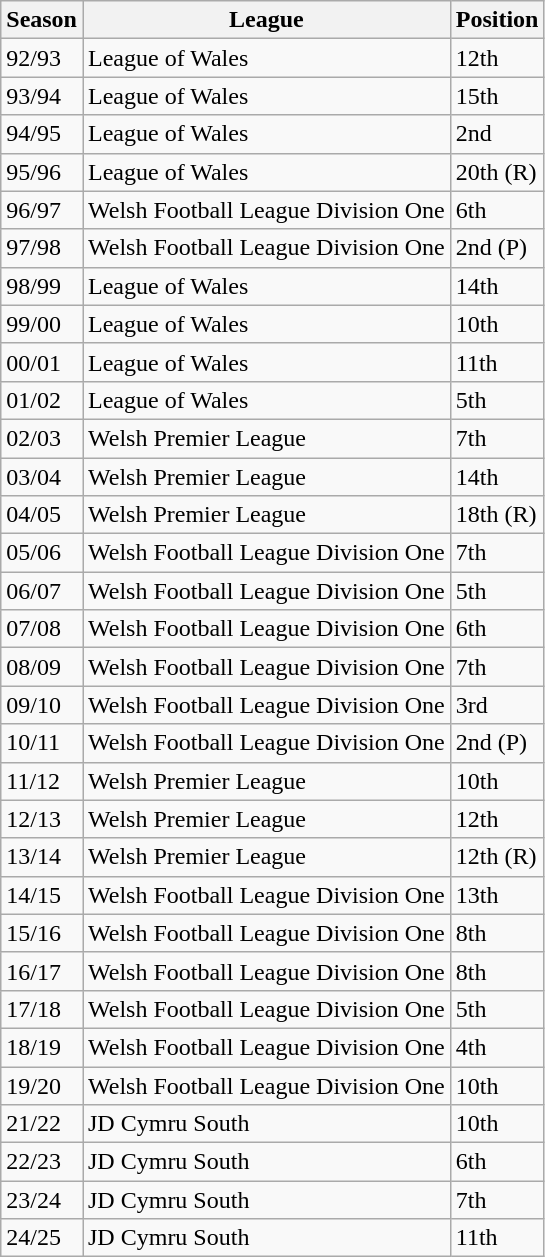<table class="wikitable">
<tr>
<th>Season</th>
<th>League</th>
<th>Position</th>
</tr>
<tr>
<td>92/93</td>
<td>League of Wales</td>
<td>12th</td>
</tr>
<tr>
<td>93/94</td>
<td>League of Wales</td>
<td>15th</td>
</tr>
<tr>
<td>94/95</td>
<td>League of Wales</td>
<td>2nd</td>
</tr>
<tr>
<td>95/96</td>
<td>League of Wales</td>
<td>20th (R)</td>
</tr>
<tr>
<td>96/97</td>
<td>Welsh Football League Division One</td>
<td>6th</td>
</tr>
<tr>
<td>97/98</td>
<td>Welsh Football League Division One</td>
<td>2nd (P)</td>
</tr>
<tr>
<td>98/99</td>
<td>League of Wales</td>
<td>14th</td>
</tr>
<tr>
<td>99/00</td>
<td>League of Wales</td>
<td>10th</td>
</tr>
<tr>
<td>00/01</td>
<td>League of Wales</td>
<td>11th</td>
</tr>
<tr>
<td>01/02</td>
<td>League of Wales</td>
<td>5th</td>
</tr>
<tr>
<td>02/03</td>
<td>Welsh Premier League</td>
<td>7th</td>
</tr>
<tr>
<td>03/04</td>
<td>Welsh Premier League</td>
<td>14th</td>
</tr>
<tr>
<td>04/05</td>
<td>Welsh Premier League</td>
<td>18th (R)</td>
</tr>
<tr>
<td>05/06</td>
<td>Welsh Football League Division One</td>
<td>7th</td>
</tr>
<tr>
<td>06/07</td>
<td>Welsh Football League Division One</td>
<td>5th</td>
</tr>
<tr>
<td>07/08</td>
<td>Welsh Football League Division One</td>
<td>6th</td>
</tr>
<tr>
<td>08/09</td>
<td>Welsh Football League Division One</td>
<td>7th</td>
</tr>
<tr>
<td>09/10</td>
<td>Welsh Football League Division One</td>
<td>3rd</td>
</tr>
<tr>
<td>10/11</td>
<td>Welsh Football League Division One</td>
<td>2nd (P)</td>
</tr>
<tr>
<td>11/12</td>
<td>Welsh Premier League</td>
<td>10th</td>
</tr>
<tr>
<td>12/13</td>
<td>Welsh Premier League</td>
<td>12th</td>
</tr>
<tr>
<td>13/14</td>
<td>Welsh Premier League</td>
<td>12th (R)</td>
</tr>
<tr>
<td>14/15</td>
<td>Welsh Football League Division One</td>
<td>13th</td>
</tr>
<tr>
<td>15/16</td>
<td>Welsh Football League Division One</td>
<td>8th</td>
</tr>
<tr>
<td>16/17</td>
<td>Welsh Football League Division One</td>
<td>8th</td>
</tr>
<tr>
<td>17/18</td>
<td>Welsh Football League Division One</td>
<td>5th</td>
</tr>
<tr>
<td>18/19</td>
<td>Welsh Football League Division One</td>
<td>4th</td>
</tr>
<tr>
<td>19/20</td>
<td>Welsh Football League Division One</td>
<td>10th</td>
</tr>
<tr>
<td>21/22</td>
<td>JD Cymru South</td>
<td>10th</td>
</tr>
<tr>
<td>22/23</td>
<td>JD Cymru South</td>
<td>6th</td>
</tr>
<tr>
<td>23/24</td>
<td>JD Cymru South</td>
<td>7th</td>
</tr>
<tr>
<td>24/25</td>
<td>JD Cymru South</td>
<td>11th</td>
</tr>
</table>
